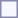<table style="border:1px solid #8888aa; background-color:#f7f8ff; padding:5px; font-size:95%; margin: 0px 12px 12px 0px;">
</table>
